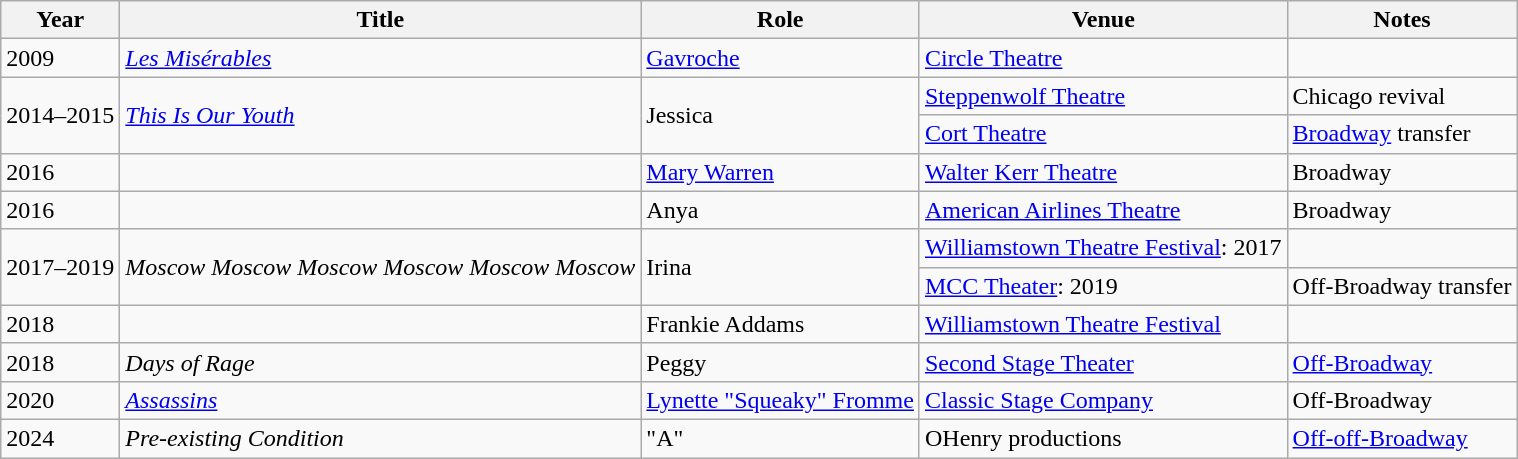<table class="wikitable sortable">
<tr>
<th>Year</th>
<th>Title</th>
<th>Role</th>
<th>Venue</th>
<th class="unsortable">Notes</th>
</tr>
<tr>
<td>2009</td>
<td><em><a href='#'>Les Misérables</a></em></td>
<td><a href='#'>Gavroche</a></td>
<td><a href='#'>Circle Theatre</a></td>
<td></td>
</tr>
<tr>
<td rowspan="2">2014–2015</td>
<td rowspan="2"><em><a href='#'>This Is Our Youth</a></em></td>
<td rowspan="2">Jessica</td>
<td><a href='#'>Steppenwolf Theatre</a></td>
<td>Chicago revival</td>
</tr>
<tr>
<td><a href='#'>Cort Theatre</a></td>
<td><a href='#'>Broadway</a> transfer</td>
</tr>
<tr>
<td>2016</td>
<td><em></em></td>
<td><a href='#'>Mary Warren</a></td>
<td><a href='#'>Walter Kerr Theatre</a></td>
<td>Broadway</td>
</tr>
<tr>
<td>2016</td>
<td><em></em></td>
<td>Anya</td>
<td><a href='#'>American Airlines Theatre</a></td>
<td>Broadway</td>
</tr>
<tr>
<td rowspan="2">2017–2019</td>
<td rowspan="2"><em>Moscow Moscow Moscow Moscow Moscow Moscow</em></td>
<td rowspan="2">Irina</td>
<td><a href='#'>Williamstown Theatre Festival</a>: 2017</td>
<td></td>
</tr>
<tr>
<td><a href='#'>MCC Theater</a>: 2019</td>
<td>Off-Broadway transfer</td>
</tr>
<tr>
<td>2018</td>
<td><em></em></td>
<td>Frankie Addams</td>
<td><a href='#'>Williamstown Theatre Festival</a></td>
<td></td>
</tr>
<tr>
<td>2018</td>
<td><em>Days of Rage</em></td>
<td>Peggy</td>
<td><a href='#'>Second Stage Theater</a></td>
<td><a href='#'>Off-Broadway</a></td>
</tr>
<tr>
<td>2020</td>
<td><em><a href='#'>Assassins</a></em></td>
<td><a href='#'>Lynette "Squeaky" Fromme</a></td>
<td><a href='#'>Classic Stage Company</a></td>
<td>Off-Broadway</td>
</tr>
<tr>
<td>2024</td>
<td><em>Pre-existing Condition</em></td>
<td>"A"</td>
<td>OHenry productions</td>
<td><a href='#'>Off-off-Broadway</a></td>
</tr>
</table>
